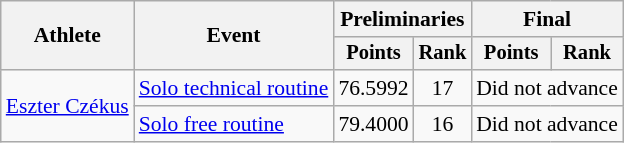<table class=wikitable style="font-size:90%">
<tr>
<th rowspan="2">Athlete</th>
<th rowspan="2">Event</th>
<th colspan="2">Preliminaries</th>
<th colspan="2">Final</th>
</tr>
<tr style="font-size:95%">
<th>Points</th>
<th>Rank</th>
<th>Points</th>
<th>Rank</th>
</tr>
<tr align=center>
<td align=left rowspan=2><a href='#'>Eszter Czékus</a></td>
<td align=left><a href='#'>Solo technical routine</a></td>
<td>76.5992</td>
<td>17</td>
<td colspan=2>Did not advance</td>
</tr>
<tr align=center>
<td align=left><a href='#'>Solo free routine</a></td>
<td>79.4000</td>
<td>16</td>
<td colspan=2>Did not advance</td>
</tr>
</table>
